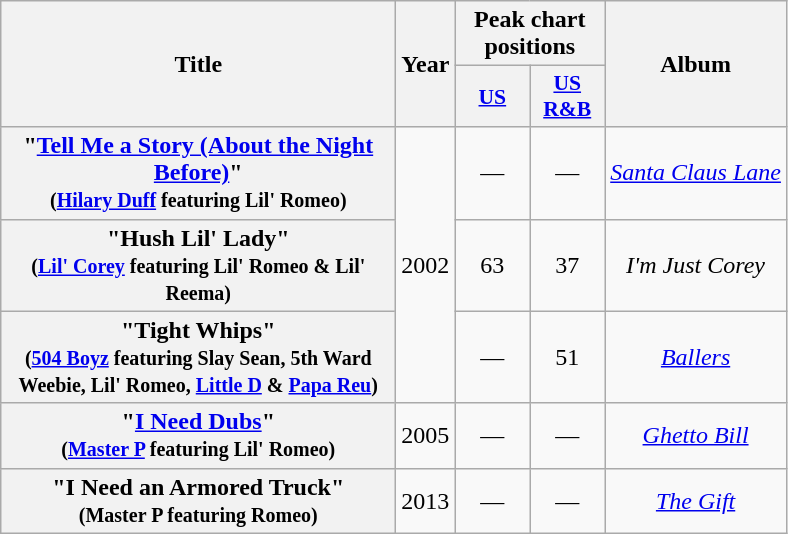<table class="wikitable plainrowheaders" style="text-align:center;">
<tr>
<th scope="col" rowspan="2" style="width:16em;">Title</th>
<th scope="col" rowspan="2">Year</th>
<th scope="col" colspan="2">Peak chart positions</th>
<th scope="col" rowspan="2">Album</th>
</tr>
<tr>
<th style="width:3em; font-size:90%"><a href='#'>US</a><br></th>
<th style="width:3em; font-size:90%"><a href='#'>US<br>R&B</a><br></th>
</tr>
<tr>
<th scope="row">"<a href='#'>Tell Me a Story (About the Night Before)</a>"<br><small>(<a href='#'>Hilary Duff</a> featuring Lil' Romeo)</small></th>
<td rowspan="3">2002</td>
<td>—</td>
<td>—</td>
<td><em><a href='#'>Santa Claus Lane</a></em></td>
</tr>
<tr>
<th scope="row">"Hush Lil' Lady"<br><small>(<a href='#'>Lil' Corey</a> featuring Lil' Romeo & Lil' Reema)</small></th>
<td>63</td>
<td>37</td>
<td><em>I'm Just Corey</em></td>
</tr>
<tr>
<th scope="row">"Tight Whips"<br><small>(<a href='#'>504 Boyz</a> featuring Slay Sean, 5th Ward Weebie, Lil' Romeo, <a href='#'>Little D</a> & <a href='#'>Papa Reu</a>)</small></th>
<td>—</td>
<td>51</td>
<td><em><a href='#'>Ballers</a></em></td>
</tr>
<tr>
<th scope="row">"<a href='#'>I Need Dubs</a>"<br><small>(<a href='#'>Master P</a> featuring Lil' Romeo)</small></th>
<td>2005</td>
<td>—</td>
<td>—</td>
<td><em><a href='#'>Ghetto Bill</a></em></td>
</tr>
<tr>
<th scope="row">"I Need an Armored Truck"<br><small>(Master P featuring Romeo)</small></th>
<td>2013</td>
<td>—</td>
<td>—</td>
<td><em><a href='#'>The Gift</a></em></td>
</tr>
</table>
